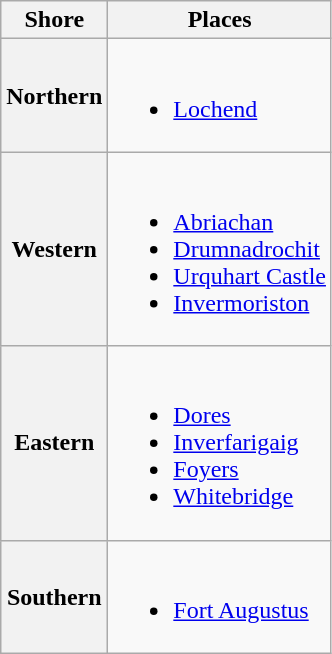<table class="wikitable">
<tr>
<th scope=col>Shore</th>
<th scope=col>Places</th>
</tr>
<tr>
<th scope=row>Northern</th>
<td><br><ul><li><a href='#'>Lochend</a></li></ul></td>
</tr>
<tr>
<th scope=row>Western</th>
<td><br><ul><li><a href='#'>Abriachan</a></li><li><a href='#'>Drumnadrochit</a></li><li><a href='#'>Urquhart Castle</a></li><li><a href='#'>Invermoriston</a></li></ul></td>
</tr>
<tr>
<th scope=row>Eastern</th>
<td><br><ul><li><a href='#'>Dores</a></li><li><a href='#'>Inverfarigaig</a></li><li><a href='#'>Foyers</a></li><li><a href='#'>Whitebridge</a></li></ul></td>
</tr>
<tr>
<th scope=row>Southern</th>
<td><br><ul><li><a href='#'>Fort Augustus</a></li></ul></td>
</tr>
</table>
